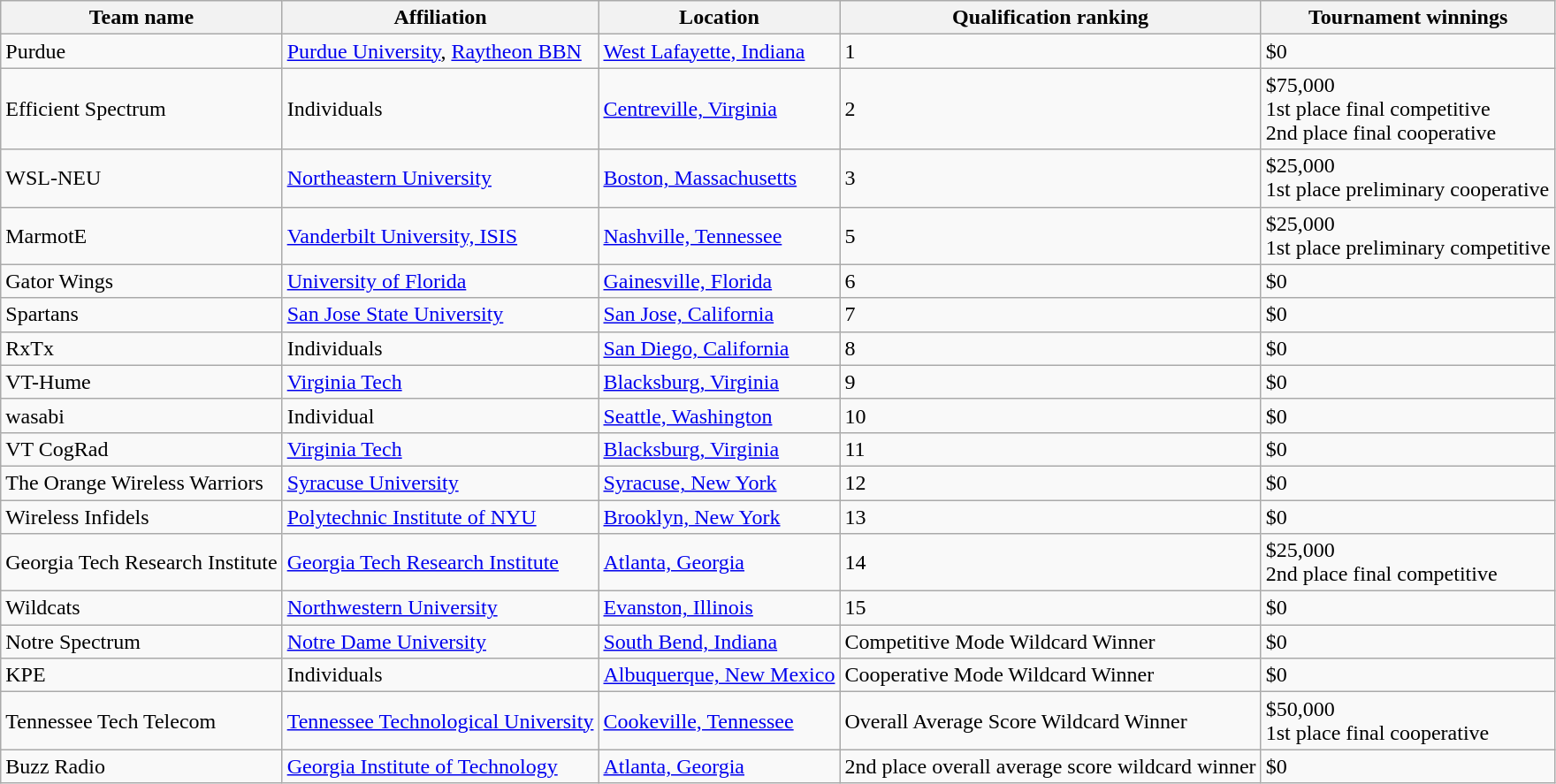<table class="wikitable">
<tr>
<th>Team name</th>
<th>Affiliation</th>
<th>Location</th>
<th>Qualification ranking</th>
<th>Tournament winnings</th>
</tr>
<tr>
<td>Purdue</td>
<td><a href='#'>Purdue University</a>, <a href='#'>Raytheon BBN</a></td>
<td><a href='#'>West Lafayette, Indiana</a></td>
<td>1</td>
<td>$0</td>
</tr>
<tr>
<td>Efficient Spectrum</td>
<td>Individuals</td>
<td><a href='#'>Centreville, Virginia</a></td>
<td>2</td>
<td>$75,000<br>1st place final competitive<br>2nd place final cooperative</td>
</tr>
<tr>
<td>WSL-NEU</td>
<td><a href='#'>Northeastern University</a></td>
<td><a href='#'>Boston, Massachusetts</a></td>
<td>3</td>
<td>$25,000<br>1st place preliminary cooperative</td>
</tr>
<tr>
<td>MarmotE</td>
<td><a href='#'>Vanderbilt University, ISIS</a></td>
<td><a href='#'>Nashville, Tennessee</a></td>
<td>5</td>
<td>$25,000<br>1st place preliminary competitive</td>
</tr>
<tr>
<td>Gator Wings</td>
<td><a href='#'>University of Florida</a></td>
<td><a href='#'>Gainesville, Florida</a></td>
<td>6</td>
<td>$0</td>
</tr>
<tr>
<td>Spartans</td>
<td><a href='#'>San Jose State University</a></td>
<td><a href='#'>San Jose, California</a></td>
<td>7</td>
<td>$0</td>
</tr>
<tr>
<td>RxTx</td>
<td>Individuals</td>
<td><a href='#'>San Diego, California</a></td>
<td>8</td>
<td>$0</td>
</tr>
<tr>
<td>VT-Hume</td>
<td><a href='#'>Virginia Tech</a></td>
<td><a href='#'>Blacksburg, Virginia</a></td>
<td>9</td>
<td>$0</td>
</tr>
<tr>
<td>wasabi</td>
<td>Individual</td>
<td><a href='#'>Seattle, Washington</a></td>
<td>10</td>
<td>$0</td>
</tr>
<tr>
<td>VT CogRad</td>
<td><a href='#'>Virginia Tech</a></td>
<td><a href='#'>Blacksburg, Virginia</a></td>
<td>11</td>
<td>$0</td>
</tr>
<tr>
<td>The Orange Wireless Warriors</td>
<td><a href='#'>Syracuse University</a></td>
<td><a href='#'>Syracuse, New York</a></td>
<td>12</td>
<td>$0</td>
</tr>
<tr>
<td>Wireless Infidels</td>
<td><a href='#'>Polytechnic Institute of NYU</a></td>
<td><a href='#'>Brooklyn, New York</a></td>
<td>13</td>
<td>$0</td>
</tr>
<tr>
<td>Georgia Tech Research Institute</td>
<td><a href='#'>Georgia Tech Research Institute</a></td>
<td><a href='#'>Atlanta, Georgia</a></td>
<td>14</td>
<td>$25,000<br>2nd place final competitive</td>
</tr>
<tr>
<td>Wildcats</td>
<td><a href='#'>Northwestern University</a></td>
<td><a href='#'>Evanston, Illinois</a></td>
<td>15</td>
<td>$0</td>
</tr>
<tr>
<td>Notre Spectrum</td>
<td><a href='#'>Notre Dame University</a></td>
<td><a href='#'>South Bend, Indiana</a></td>
<td>Competitive Mode Wildcard Winner</td>
<td>$0</td>
</tr>
<tr>
<td>KPE</td>
<td>Individuals</td>
<td><a href='#'>Albuquerque, New Mexico</a></td>
<td>Cooperative Mode Wildcard Winner</td>
<td>$0</td>
</tr>
<tr>
<td>Tennessee Tech Telecom</td>
<td><a href='#'>Tennessee Technological University</a></td>
<td><a href='#'>Cookeville, Tennessee</a></td>
<td>Overall Average Score Wildcard Winner</td>
<td>$50,000<br>1st place final cooperative</td>
</tr>
<tr>
<td>Buzz Radio</td>
<td><a href='#'>Georgia Institute of Technology</a></td>
<td><a href='#'>Atlanta, Georgia</a></td>
<td>2nd place overall average score wildcard winner</td>
<td>$0</td>
</tr>
</table>
